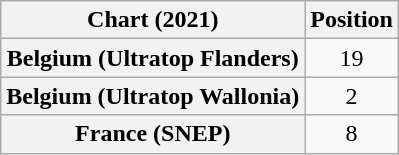<table class="wikitable sortable plainrowheaders" style="text-align:center">
<tr>
<th scope="col">Chart (2021)</th>
<th scope="col">Position</th>
</tr>
<tr>
<th scope="row">Belgium (Ultratop Flanders)</th>
<td>19</td>
</tr>
<tr>
<th scope="row">Belgium (Ultratop Wallonia)</th>
<td>2</td>
</tr>
<tr>
<th scope="row">France (SNEP)</th>
<td>8</td>
</tr>
</table>
